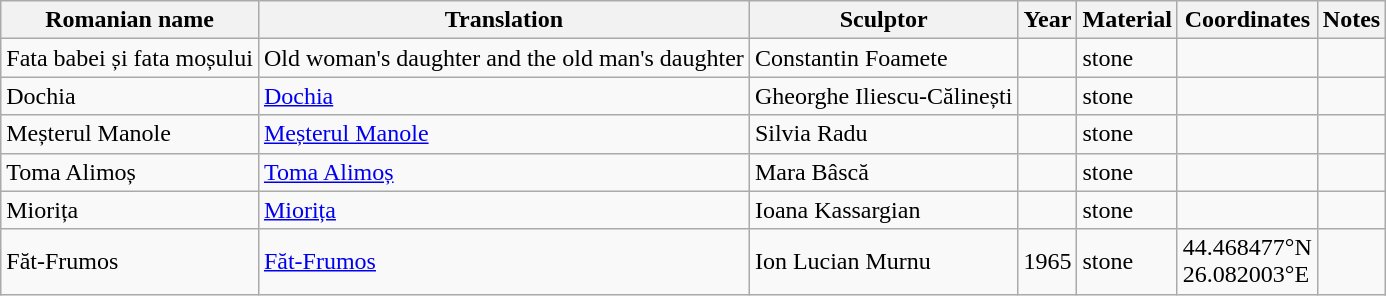<table class="wikitable">
<tr>
<th>Romanian name</th>
<th>Translation</th>
<th>Sculptor</th>
<th>Year</th>
<th>Material</th>
<th>Coordinates</th>
<th>Notes</th>
</tr>
<tr>
<td>Fata babei și fata moșului</td>
<td>Old woman's daughter and the old man's daughter</td>
<td>Constantin Foamete</td>
<td></td>
<td>stone</td>
<td></td>
<td></td>
</tr>
<tr>
<td>Dochia</td>
<td><a href='#'>Dochia</a></td>
<td>Gheorghe Iliescu-Călinești</td>
<td></td>
<td>stone</td>
<td></td>
<td></td>
</tr>
<tr>
<td>Meșterul Manole</td>
<td><a href='#'>Meșterul Manole</a></td>
<td>Silvia Radu</td>
<td></td>
<td>stone</td>
<td></td>
<td></td>
</tr>
<tr>
<td>Toma Alimoș</td>
<td><a href='#'>Toma Alimoș</a></td>
<td>Mara Bâscă</td>
<td></td>
<td>stone</td>
<td></td>
<td></td>
</tr>
<tr>
<td>Miorița</td>
<td><a href='#'>Miorița</a></td>
<td>Ioana Kassargian</td>
<td></td>
<td>stone</td>
<td></td>
<td></td>
</tr>
<tr>
<td>Făt-Frumos</td>
<td><a href='#'>Făt-Frumos</a></td>
<td>Ion Lucian Murnu</td>
<td>1965</td>
<td>stone</td>
<td>44.468477°N<br>26.082003°E</td>
<td></td>
</tr>
</table>
